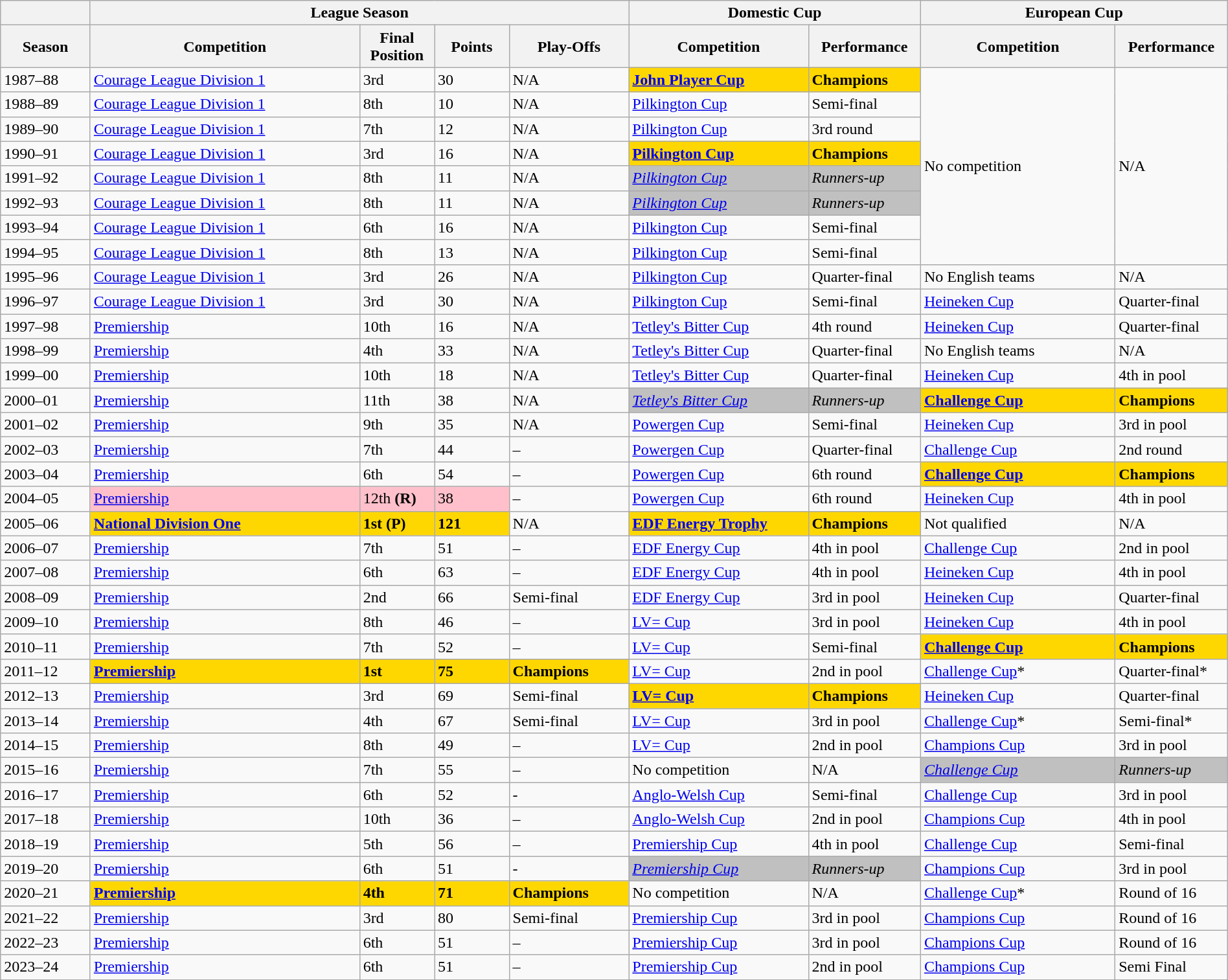<table class="wikitable" style="margin:auto; width:100%;">
<tr>
<th></th>
<th colspan="4">League Season</th>
<th colspan="2">Domestic Cup</th>
<th colspan="2">European Cup</th>
</tr>
<tr>
<th style="text-align:center; width:6%;">Season</th>
<th style="text-align:center; width:18%;">Competition</th>
<th style="text-align:center; width:5%;">Final Position</th>
<th style="text-align:center; width:5%;">Points</th>
<th style="text-align:center; width:8%;">Play-Offs</th>
<th style="text-align:center; width:12%;">Competition</th>
<th style="text-align:center; width:7%;">Performance</th>
<th style="text-align:center; width:13%;">Competition</th>
<th style="text-align:center; width:7%;">Performance</th>
</tr>
<tr>
<td>1987–88</td>
<td><a href='#'>Courage League Division 1</a></td>
<td>3rd</td>
<td>30</td>
<td>N/A</td>
<td style="background: gold"><strong><a href='#'>John Player Cup</a></strong></td>
<td style="background: gold"><strong>Champions</strong></td>
<td rowspan=8>No competition</td>
<td rowspan=8>N/A</td>
</tr>
<tr>
<td>1988–89</td>
<td><a href='#'>Courage League Division 1</a></td>
<td>8th</td>
<td>10</td>
<td>N/A</td>
<td><a href='#'>Pilkington Cup</a></td>
<td>Semi-final</td>
</tr>
<tr>
<td>1989–90</td>
<td><a href='#'>Courage League Division 1</a></td>
<td>7th</td>
<td>12</td>
<td>N/A</td>
<td><a href='#'>Pilkington Cup</a></td>
<td>3rd round</td>
</tr>
<tr>
<td>1990–91</td>
<td><a href='#'>Courage League Division 1</a></td>
<td>3rd</td>
<td>16</td>
<td>N/A</td>
<td style="background: gold"><strong><a href='#'>Pilkington Cup</a></strong></td>
<td style="background: gold"><strong>Champions</strong></td>
</tr>
<tr>
<td>1991–92</td>
<td><a href='#'>Courage League Division 1</a></td>
<td>8th</td>
<td>11</td>
<td>N/A</td>
<td style="background: silver"><em><a href='#'>Pilkington Cup</a></em></td>
<td style="background: silver"><em>Runners-up</em></td>
</tr>
<tr>
<td>1992–93</td>
<td><a href='#'>Courage League Division 1</a></td>
<td>8th</td>
<td>11</td>
<td>N/A</td>
<td style="background: silver"><em><a href='#'>Pilkington Cup</a></em></td>
<td style="background: silver"><em>Runners-up</em></td>
</tr>
<tr>
<td>1993–94</td>
<td><a href='#'>Courage League Division 1</a></td>
<td>6th</td>
<td>16</td>
<td>N/A</td>
<td><a href='#'>Pilkington Cup</a></td>
<td>Semi-final</td>
</tr>
<tr>
<td>1994–95</td>
<td><a href='#'>Courage League Division 1</a></td>
<td>8th</td>
<td>13</td>
<td>N/A</td>
<td><a href='#'>Pilkington Cup</a></td>
<td>Semi-final</td>
</tr>
<tr>
<td>1995–96</td>
<td><a href='#'>Courage League Division 1</a></td>
<td>3rd</td>
<td>26</td>
<td>N/A</td>
<td><a href='#'>Pilkington Cup</a></td>
<td>Quarter-final</td>
<td>No English teams</td>
<td>N/A</td>
</tr>
<tr>
<td>1996–97</td>
<td><a href='#'>Courage League Division 1</a></td>
<td>3rd</td>
<td>30</td>
<td>N/A</td>
<td><a href='#'>Pilkington Cup</a></td>
<td>Semi-final</td>
<td><a href='#'>Heineken Cup</a></td>
<td>Quarter-final</td>
</tr>
<tr>
<td>1997–98</td>
<td><a href='#'>Premiership</a></td>
<td>10th</td>
<td>16</td>
<td>N/A</td>
<td><a href='#'>Tetley's Bitter Cup</a></td>
<td>4th round</td>
<td><a href='#'>Heineken Cup</a></td>
<td>Quarter-final</td>
</tr>
<tr>
<td>1998–99</td>
<td><a href='#'>Premiership</a></td>
<td>4th</td>
<td>33</td>
<td>N/A</td>
<td><a href='#'>Tetley's Bitter Cup</a></td>
<td>Quarter-final</td>
<td>No English teams</td>
<td>N/A</td>
</tr>
<tr>
<td>1999–00</td>
<td><a href='#'>Premiership</a></td>
<td>10th</td>
<td>18</td>
<td>N/A</td>
<td><a href='#'>Tetley's Bitter Cup</a></td>
<td>Quarter-final</td>
<td><a href='#'>Heineken Cup</a></td>
<td>4th in pool</td>
</tr>
<tr>
<td>2000–01</td>
<td><a href='#'>Premiership</a></td>
<td>11th</td>
<td>38</td>
<td>N/A</td>
<td style="background: silver"><em><a href='#'>Tetley's Bitter Cup</a></em></td>
<td style="background: silver"><em>Runners-up</em></td>
<td style="background: gold"><strong><a href='#'>Challenge Cup</a></strong></td>
<td style="background: gold"><strong>Champions</strong></td>
</tr>
<tr>
<td>2001–02</td>
<td><a href='#'>Premiership</a></td>
<td>9th</td>
<td>35</td>
<td>N/A</td>
<td><a href='#'>Powergen Cup</a></td>
<td>Semi-final</td>
<td><a href='#'>Heineken Cup</a></td>
<td>3rd in pool</td>
</tr>
<tr>
<td>2002–03</td>
<td><a href='#'>Premiership</a></td>
<td>7th</td>
<td>44</td>
<td>–</td>
<td><a href='#'>Powergen Cup</a></td>
<td>Quarter-final</td>
<td><a href='#'>Challenge Cup</a></td>
<td>2nd round</td>
</tr>
<tr>
<td>2003–04</td>
<td><a href='#'>Premiership</a></td>
<td>6th</td>
<td>54</td>
<td>–</td>
<td><a href='#'>Powergen Cup</a></td>
<td>6th round</td>
<td style="background: gold"><strong><a href='#'>Challenge Cup</a></strong></td>
<td style="background: gold"><strong>Champions</strong></td>
</tr>
<tr>
<td>2004–05</td>
<td style="background: pink"><a href='#'>Premiership</a></td>
<td style="background: pink">12th <strong>(R)</strong></td>
<td style="background: pink">38</td>
<td>–</td>
<td><a href='#'>Powergen Cup</a></td>
<td>6th round</td>
<td><a href='#'>Heineken Cup</a></td>
<td>4th in pool</td>
</tr>
<tr>
<td>2005–06</td>
<td style="background: gold"><strong><a href='#'>National Division One</a></strong></td>
<td style="background: gold"><strong>1st (P)</strong></td>
<td style="background: gold"><strong>121</strong></td>
<td>N/A</td>
<td style="background: gold"><strong><a href='#'>EDF Energy Trophy</a></strong></td>
<td style="background: gold"><strong>Champions</strong></td>
<td>Not qualified</td>
<td>N/A</td>
</tr>
<tr>
<td>2006–07</td>
<td><a href='#'>Premiership</a></td>
<td>7th</td>
<td>51</td>
<td>–</td>
<td><a href='#'>EDF Energy Cup</a></td>
<td>4th in pool</td>
<td><a href='#'>Challenge Cup</a></td>
<td>2nd in pool</td>
</tr>
<tr>
<td>2007–08</td>
<td><a href='#'>Premiership</a></td>
<td>6th</td>
<td>63</td>
<td>–</td>
<td><a href='#'>EDF Energy Cup</a></td>
<td>4th in pool</td>
<td><a href='#'>Heineken Cup</a></td>
<td>4th in pool</td>
</tr>
<tr>
<td>2008–09</td>
<td><a href='#'>Premiership</a></td>
<td>2nd</td>
<td>66</td>
<td>Semi-final</td>
<td><a href='#'>EDF Energy Cup</a></td>
<td>3rd in pool</td>
<td><a href='#'>Heineken Cup</a></td>
<td>Quarter-final</td>
</tr>
<tr>
<td>2009–10</td>
<td><a href='#'>Premiership</a></td>
<td>8th</td>
<td>46</td>
<td>–</td>
<td><a href='#'>LV= Cup</a></td>
<td>3rd in pool</td>
<td><a href='#'>Heineken Cup</a></td>
<td>4th in pool</td>
</tr>
<tr>
<td>2010–11</td>
<td><a href='#'>Premiership</a></td>
<td>7th</td>
<td>52</td>
<td>–</td>
<td><a href='#'>LV= Cup</a></td>
<td>Semi-final</td>
<td style="background: gold"><strong><a href='#'>Challenge Cup</a></strong></td>
<td style="background: gold"><strong>Champions</strong></td>
</tr>
<tr>
<td>2011–12</td>
<td style="background: gold"><strong><a href='#'>Premiership</a></strong></td>
<td style="background: gold"><strong>1st</strong></td>
<td style="background: gold"><strong>75</strong></td>
<td style="background: gold"><strong>Champions</strong></td>
<td><a href='#'>LV= Cup</a></td>
<td>2nd in pool</td>
<td><a href='#'>Challenge Cup</a>*</td>
<td>Quarter-final*</td>
</tr>
<tr>
<td>2012–13</td>
<td><a href='#'>Premiership</a></td>
<td>3rd</td>
<td>69</td>
<td>Semi-final</td>
<td style="background: gold"><strong><a href='#'>LV= Cup</a></strong></td>
<td style="background: gold"><strong>Champions</strong></td>
<td><a href='#'>Heineken Cup</a></td>
<td>Quarter-final</td>
</tr>
<tr>
<td>2013–14</td>
<td><a href='#'>Premiership</a></td>
<td>4th</td>
<td>67</td>
<td>Semi-final</td>
<td><a href='#'>LV= Cup</a></td>
<td>3rd in pool</td>
<td><a href='#'>Challenge Cup</a>*</td>
<td>Semi-final*</td>
</tr>
<tr>
<td>2014–15</td>
<td><a href='#'>Premiership</a></td>
<td>8th</td>
<td>49</td>
<td>–</td>
<td><a href='#'>LV= Cup</a></td>
<td>2nd in pool</td>
<td><a href='#'>Champions Cup</a></td>
<td>3rd in pool</td>
</tr>
<tr>
<td>2015–16</td>
<td><a href='#'>Premiership</a></td>
<td>7th</td>
<td>55</td>
<td>–</td>
<td>No competition</td>
<td>N/A</td>
<td style="background: silver"><em><a href='#'>Challenge Cup</a></em></td>
<td style="background: silver"><em>Runners-up</em></td>
</tr>
<tr>
<td>2016–17</td>
<td><a href='#'>Premiership</a></td>
<td>6th</td>
<td>52</td>
<td>-</td>
<td><a href='#'>Anglo-Welsh Cup</a></td>
<td>Semi-final</td>
<td><a href='#'>Challenge Cup</a></td>
<td>3rd in pool</td>
</tr>
<tr>
<td>2017–18</td>
<td><a href='#'>Premiership</a></td>
<td>10th</td>
<td>36</td>
<td>–</td>
<td><a href='#'>Anglo-Welsh Cup</a></td>
<td>2nd in pool</td>
<td><a href='#'>Champions Cup</a></td>
<td>4th in pool</td>
</tr>
<tr>
<td>2018–19</td>
<td><a href='#'>Premiership</a></td>
<td>5th</td>
<td>56</td>
<td>–</td>
<td><a href='#'>Premiership Cup</a></td>
<td>4th in pool</td>
<td><a href='#'>Challenge Cup</a></td>
<td>Semi-final</td>
</tr>
<tr>
<td>2019–20</td>
<td><a href='#'>Premiership</a></td>
<td>6th</td>
<td>51</td>
<td>-</td>
<td style="background: silver"><em><a href='#'>Premiership Cup</a></em></td>
<td style="background: silver"><em>Runners-up</em></td>
<td><a href='#'>Champions Cup</a></td>
<td>3rd in pool</td>
</tr>
<tr>
<td>2020–21</td>
<td style="background: gold"><strong><a href='#'>Premiership</a></strong></td>
<td style="background: gold"><strong>4th</strong></td>
<td style="background: gold"><strong>71</strong></td>
<td style="background: gold"><strong>Champions</strong></td>
<td>No competition</td>
<td>N/A</td>
<td><a href='#'>Challenge Cup</a>*</td>
<td>Round of 16</td>
</tr>
<tr>
<td>2021–22</td>
<td><a href='#'>Premiership</a></td>
<td>3rd</td>
<td>80</td>
<td>Semi-final</td>
<td><a href='#'>Premiership Cup</a></td>
<td>3rd in pool</td>
<td><a href='#'>Champions Cup</a></td>
<td>Round of 16</td>
</tr>
<tr>
<td>2022–23</td>
<td><a href='#'>Premiership</a></td>
<td>6th</td>
<td>51</td>
<td>–</td>
<td><a href='#'>Premiership Cup</a></td>
<td>3rd in pool</td>
<td><a href='#'>Champions Cup</a></td>
<td>Round of 16</td>
</tr>
<tr>
<td>2023–24</td>
<td><a href='#'>Premiership</a></td>
<td>6th</td>
<td>51</td>
<td>–</td>
<td><a href='#'>Premiership Cup</a></td>
<td>2nd in pool</td>
<td><a href='#'>Champions Cup</a></td>
<td>Semi Final</td>
</tr>
<tr>
</tr>
</table>
